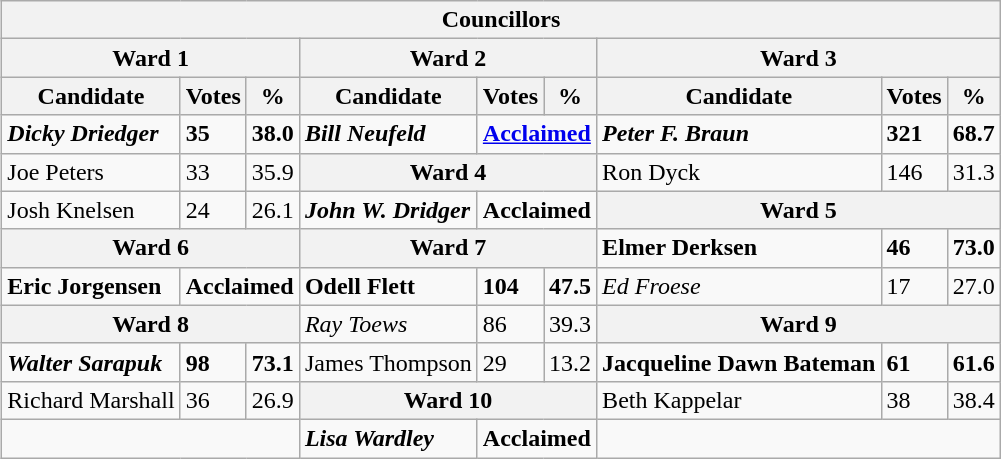<table class="wikitable collapsible collapsed" align="right">
<tr>
<th colspan=9>Councillors</th>
</tr>
<tr>
<th colspan=3>Ward 1</th>
<th colspan=3>Ward 2</th>
<th colspan=3>Ward 3</th>
</tr>
<tr>
<th>Candidate</th>
<th>Votes</th>
<th>%</th>
<th>Candidate</th>
<th>Votes</th>
<th>%</th>
<th>Candidate</th>
<th>Votes</th>
<th>%</th>
</tr>
<tr>
<td><strong><em>Dicky Driedger</em></strong></td>
<td><strong>35</strong></td>
<td><strong>38.0</strong></td>
<td><strong><em>Bill Neufeld</em></strong></td>
<td colspan=2><strong><a href='#'>Acclaimed</a></strong></td>
<td><strong><em>Peter F. Braun</em></strong></td>
<td><strong>321</strong></td>
<td><strong>68.7</strong></td>
</tr>
<tr>
<td>Joe Peters</td>
<td>33</td>
<td>35.9</td>
<th colspan=3>Ward 4</th>
<td>Ron Dyck</td>
<td>146</td>
<td>31.3</td>
</tr>
<tr>
<td>Josh Knelsen</td>
<td>24</td>
<td>26.1</td>
<td><strong><em>John W. Dridger</em></strong></td>
<td colspan=2><strong>Acclaimed</strong></td>
<th colspan=3>Ward 5</th>
</tr>
<tr>
<th colspan=3>Ward 6</th>
<th colspan=3>Ward 7</th>
<td><strong>Elmer Derksen</strong></td>
<td><strong>46</strong></td>
<td><strong>73.0</strong></td>
</tr>
<tr>
<td><strong>Eric Jorgensen</strong></td>
<td colspan=2><strong>Acclaimed</strong></td>
<td><strong>Odell Flett</strong></td>
<td><strong>104</strong></td>
<td><strong>47.5</strong></td>
<td><em>Ed Froese</em></td>
<td>17</td>
<td>27.0</td>
</tr>
<tr>
<th colspan=3>Ward 8</th>
<td><em>Ray Toews</em></td>
<td>86</td>
<td>39.3</td>
<th colspan=3>Ward 9</th>
</tr>
<tr>
<td><strong><em>Walter Sarapuk</em></strong></td>
<td><strong>98</strong></td>
<td><strong>73.1</strong></td>
<td>James Thompson</td>
<td>29</td>
<td>13.2</td>
<td><strong>Jacqueline Dawn Bateman</strong></td>
<td><strong>61</strong></td>
<td><strong>61.6</strong></td>
</tr>
<tr>
<td>Richard Marshall</td>
<td>36</td>
<td>26.9</td>
<th colspan=3>Ward 10</th>
<td>Beth Kappelar</td>
<td>38</td>
<td>38.4</td>
</tr>
<tr>
<td colspan=3></td>
<td><strong><em>Lisa Wardley</em></strong></td>
<td colspan=2><strong>Acclaimed</strong></td>
</tr>
</table>
